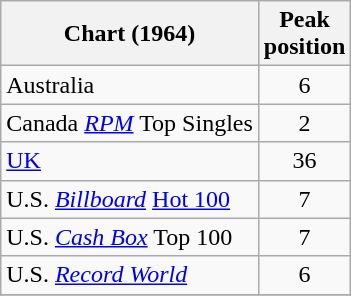<table class="wikitable sortable">
<tr>
<th>Chart (1964)</th>
<th>Peak<br>position</th>
</tr>
<tr>
<td>Australia</td>
<td style="text-align:center;">6</td>
</tr>
<tr>
<td>Canada <em><a href='#'>RPM</a></em> Top Singles</td>
<td style="text-align:center;">2</td>
</tr>
<tr>
<td><a href='#'>UK</a></td>
<td style="text-align:center;">36</td>
</tr>
<tr>
<td>U.S. <em><a href='#'>Billboard</a></em> <a href='#'>Hot 100</a></td>
<td style="text-align:center;">7</td>
</tr>
<tr>
<td>U.S. <a href='#'><em>Cash Box</em></a> Top 100</td>
<td align="center">7</td>
</tr>
<tr>
<td>U.S. <em><a href='#'>Record World</a></em> </td>
<td align="center">6</td>
</tr>
<tr>
</tr>
</table>
